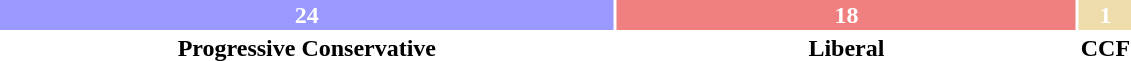<table style="width:60%; text-align:center;">
<tr style="color:white;">
<td style="background:#9999FF; width:55.81%;"><strong>24</strong></td>
<td style="background:#F08080; width:41.86%;"><strong>18</strong></td>
<td style="background:#EEDDAA; width:2.33%;"><strong>1</strong></td>
</tr>
<tr>
<td><span><strong>Progressive Conservative</strong></span></td>
<td><span><strong>Liberal</strong></span></td>
<td><span><strong>CCF</strong></span></td>
</tr>
</table>
